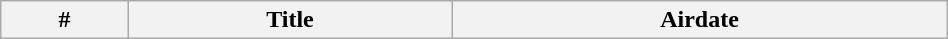<table class="wikitable plainrowheaders" style="width:50%;">
<tr>
<th>#</th>
<th>Title</th>
<th>Airdate<br>



</th>
</tr>
</table>
